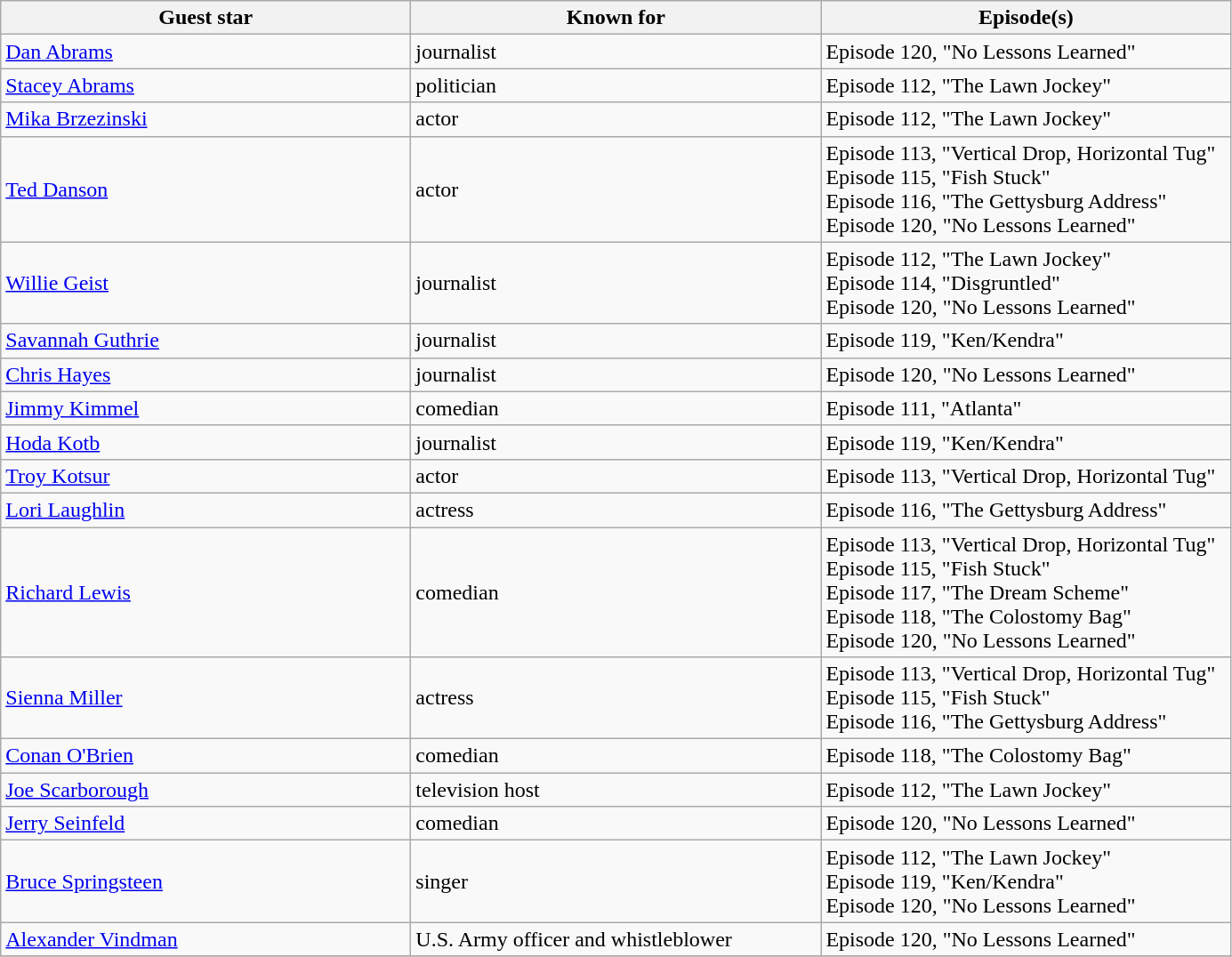<table class="wikitable">
<tr>
<th scope="col" style="width:300px;">Guest star</th>
<th scope="col" style="width:300px;">Known for</th>
<th scope="col" style="width:300px;">Episode(s)</th>
</tr>
<tr>
<td><a href='#'>Dan Abrams</a></td>
<td>journalist</td>
<td>Episode 120, "No Lessons Learned"</td>
</tr>
<tr>
<td><a href='#'>Stacey Abrams</a></td>
<td>politician</td>
<td>Episode 112, "The Lawn Jockey"</td>
</tr>
<tr>
<td><a href='#'>Mika Brzezinski</a></td>
<td>actor</td>
<td>Episode 112, "The Lawn Jockey"</td>
</tr>
<tr>
<td><a href='#'>Ted Danson</a></td>
<td>actor</td>
<td>Episode 113, "Vertical Drop, Horizontal Tug"<br>Episode 115, "Fish Stuck"<br>Episode 116, "The Gettysburg Address"<br>Episode 120, "No Lessons Learned"</td>
</tr>
<tr>
<td><a href='#'>Willie Geist</a></td>
<td>journalist</td>
<td>Episode 112, "The Lawn Jockey"<br>Episode 114, "Disgruntled"<br>Episode 120, "No Lessons Learned"</td>
</tr>
<tr>
<td><a href='#'>Savannah Guthrie</a></td>
<td>journalist</td>
<td>Episode 119, "Ken/Kendra"</td>
</tr>
<tr>
<td><a href='#'>Chris Hayes</a></td>
<td>journalist</td>
<td>Episode 120, "No Lessons Learned"</td>
</tr>
<tr>
<td><a href='#'>Jimmy Kimmel</a></td>
<td>comedian</td>
<td>Episode 111, "Atlanta"</td>
</tr>
<tr>
<td><a href='#'>Hoda Kotb</a></td>
<td>journalist</td>
<td>Episode 119, "Ken/Kendra"</td>
</tr>
<tr>
<td><a href='#'>Troy Kotsur</a></td>
<td>actor</td>
<td>Episode 113, "Vertical Drop, Horizontal Tug"</td>
</tr>
<tr>
<td><a href='#'>Lori Laughlin</a></td>
<td>actress</td>
<td>Episode 116, "The Gettysburg Address"</td>
</tr>
<tr>
<td><a href='#'>Richard Lewis</a></td>
<td>comedian</td>
<td>Episode 113, "Vertical Drop, Horizontal Tug"<br>Episode 115, "Fish Stuck"<br>Episode 117, "The Dream Scheme"<br>Episode 118, "The Colostomy Bag"<br>Episode 120, "No Lessons Learned"</td>
</tr>
<tr>
<td><a href='#'>Sienna Miller</a></td>
<td>actress</td>
<td>Episode 113, "Vertical Drop, Horizontal Tug"<br>Episode 115, "Fish Stuck"<br>Episode 116, "The Gettysburg Address"</td>
</tr>
<tr>
<td><a href='#'>Conan O'Brien</a></td>
<td>comedian</td>
<td>Episode 118, "The Colostomy Bag"</td>
</tr>
<tr>
<td><a href='#'>Joe Scarborough</a></td>
<td>television host</td>
<td>Episode 112, "The Lawn Jockey"</td>
</tr>
<tr>
<td><a href='#'>Jerry Seinfeld</a></td>
<td>comedian</td>
<td>Episode 120, "No Lessons Learned"</td>
</tr>
<tr>
<td><a href='#'>Bruce Springsteen</a></td>
<td>singer</td>
<td>Episode 112, "The Lawn Jockey"<br>Episode 119, "Ken/Kendra"<br>Episode 120, "No Lessons Learned"</td>
</tr>
<tr>
<td><a href='#'>Alexander Vindman</a></td>
<td>U.S. Army officer and whistleblower</td>
<td>Episode 120, "No Lessons Learned"</td>
</tr>
<tr>
</tr>
</table>
